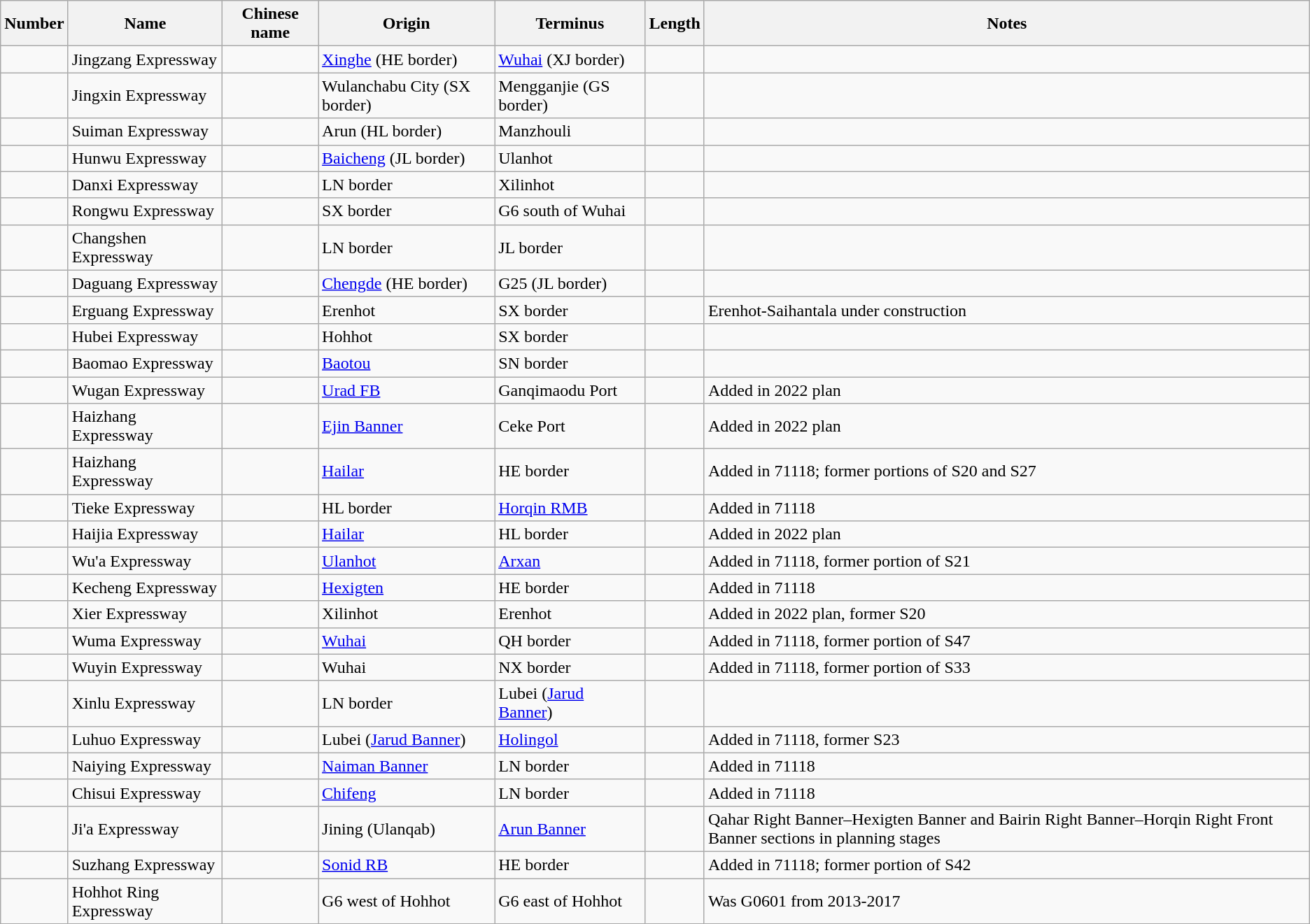<table class="wikitable sortable">
<tr>
<th>Number</th>
<th>Name</th>
<th>Chinese name</th>
<th>Origin</th>
<th>Terminus</th>
<th>Length</th>
<th>Notes</th>
</tr>
<tr>
<td></td>
<td>Jingzang Expressway</td>
<td></td>
<td><a href='#'>Xinghe</a> (HE border)</td>
<td><a href='#'>Wuhai</a> (XJ border)</td>
<td></td>
<td></td>
</tr>
<tr>
<td></td>
<td>Jingxin Expressway</td>
<td></td>
<td>Wulanchabu City (SX border)</td>
<td>Mengganjie (GS border)</td>
<td></td>
<td></td>
</tr>
<tr>
<td></td>
<td>Suiman Expressway</td>
<td></td>
<td>Arun (HL border)</td>
<td>Manzhouli</td>
<td></td>
<td></td>
</tr>
<tr>
<td></td>
<td>Hunwu Expressway</td>
<td></td>
<td><a href='#'>Baicheng</a> (JL border)</td>
<td>Ulanhot</td>
<td></td>
<td></td>
</tr>
<tr>
<td></td>
<td>Danxi Expressway</td>
<td></td>
<td>LN border</td>
<td>Xilinhot</td>
<td></td>
<td></td>
</tr>
<tr>
<td></td>
<td>Rongwu Expressway</td>
<td></td>
<td>SX border</td>
<td>G6 south of Wuhai</td>
<td></td>
<td></td>
</tr>
<tr>
<td></td>
<td>Changshen Expressway</td>
<td></td>
<td>LN border</td>
<td>JL border</td>
<td></td>
<td></td>
</tr>
<tr>
<td></td>
<td>Daguang Expressway</td>
<td></td>
<td><a href='#'>Chengde</a> (HE border)</td>
<td>G25 (JL border)</td>
<td></td>
<td></td>
</tr>
<tr>
<td></td>
<td>Erguang Expressway</td>
<td></td>
<td>Erenhot</td>
<td>SX border</td>
<td></td>
<td>Erenhot-Saihantala under construction</td>
</tr>
<tr>
<td></td>
<td>Hubei Expressway</td>
<td></td>
<td>Hohhot</td>
<td>SX border</td>
<td></td>
<td></td>
</tr>
<tr>
<td></td>
<td>Baomao Expressway</td>
<td></td>
<td><a href='#'>Baotou</a></td>
<td>SN border</td>
<td></td>
<td></td>
</tr>
<tr>
<td></td>
<td>Wugan Expressway</td>
<td></td>
<td><a href='#'>Urad FB</a></td>
<td>Ganqimaodu Port</td>
<td></td>
<td>Added in 2022 plan</td>
</tr>
<tr>
<td></td>
<td>Haizhang Expressway</td>
<td></td>
<td><a href='#'>Ejin Banner</a></td>
<td>Ceke Port</td>
<td></td>
<td>Added in 2022 plan</td>
</tr>
<tr>
<td></td>
<td>Haizhang Expressway</td>
<td></td>
<td><a href='#'>Hailar</a></td>
<td>HE border</td>
<td></td>
<td>Added in 71118; former portions of S20 and S27</td>
</tr>
<tr>
<td></td>
<td>Tieke Expressway</td>
<td></td>
<td>HL border</td>
<td><a href='#'>Horqin RMB</a></td>
<td></td>
<td>Added in 71118</td>
</tr>
<tr>
<td></td>
<td>Haijia Expressway</td>
<td></td>
<td><a href='#'>Hailar</a></td>
<td>HL border</td>
<td></td>
<td>Added in 2022 plan</td>
</tr>
<tr>
<td></td>
<td>Wu'a Expressway</td>
<td></td>
<td><a href='#'>Ulanhot</a></td>
<td><a href='#'>Arxan</a></td>
<td></td>
<td>Added in 71118, former portion of S21</td>
</tr>
<tr>
<td></td>
<td>Kecheng Expressway</td>
<td></td>
<td><a href='#'>Hexigten</a></td>
<td>HE border</td>
<td></td>
<td>Added in 71118</td>
</tr>
<tr>
<td></td>
<td>Xier Expressway</td>
<td></td>
<td>Xilinhot</td>
<td>Erenhot</td>
<td></td>
<td>Added in 2022 plan, former S20</td>
</tr>
<tr>
<td></td>
<td>Wuma Expressway</td>
<td></td>
<td><a href='#'>Wuhai</a></td>
<td>QH border</td>
<td></td>
<td>Added in 71118, former portion of S47</td>
</tr>
<tr>
<td></td>
<td>Wuyin Expressway</td>
<td></td>
<td>Wuhai</td>
<td>NX border</td>
<td></td>
<td>Added in 71118, former portion of S33</td>
</tr>
<tr>
<td></td>
<td>Xinlu Expressway</td>
<td></td>
<td>LN border</td>
<td>Lubei (<a href='#'>Jarud Banner</a>)</td>
<td></td>
<td></td>
</tr>
<tr>
<td></td>
<td>Luhuo Expressway</td>
<td></td>
<td>Lubei (<a href='#'>Jarud Banner</a>)</td>
<td><a href='#'>Holingol</a></td>
<td></td>
<td>Added in 71118, former S23</td>
</tr>
<tr>
<td></td>
<td>Naiying Expressway</td>
<td></td>
<td><a href='#'>Naiman Banner</a></td>
<td>LN border</td>
<td></td>
<td>Added in 71118</td>
</tr>
<tr>
<td></td>
<td>Chisui Expressway</td>
<td></td>
<td><a href='#'>Chifeng</a></td>
<td>LN border</td>
<td></td>
<td>Added in 71118</td>
</tr>
<tr>
<td></td>
<td>Ji'a Expressway</td>
<td></td>
<td>Jining (Ulanqab)</td>
<td><a href='#'>Arun Banner</a></td>
<td></td>
<td>Qahar Right Banner–Hexigten Banner and Bairin Right Banner–Horqin Right Front Banner sections in planning stages</td>
</tr>
<tr>
<td></td>
<td>Suzhang Expressway</td>
<td></td>
<td><a href='#'>Sonid RB</a></td>
<td>HE border</td>
<td></td>
<td>Added in 71118; former portion of S42</td>
</tr>
<tr>
<td></td>
<td>Hohhot Ring Expressway</td>
<td></td>
<td>G6 west of Hohhot</td>
<td>G6 east of Hohhot</td>
<td></td>
<td>Was G0601 from 2013-2017</td>
</tr>
</table>
